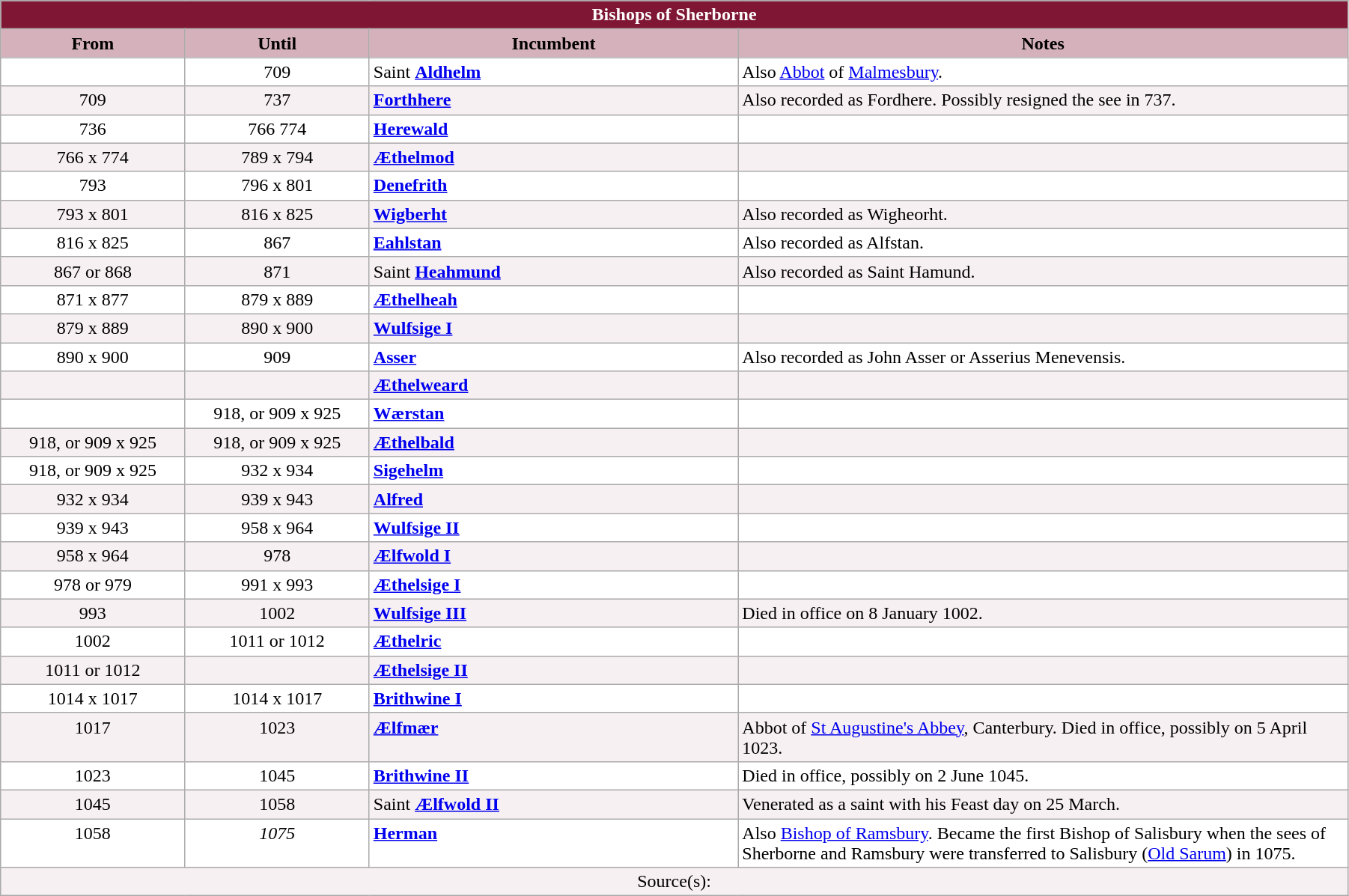<table class="wikitable" style="width:95%;" border="1" cellpadding="2">
<tr>
<th colspan="4" style="background-color: #7F1734; color: white;">Bishops of Sherborne</th>
</tr>
<tr align=center>
<th style="background-color:#D4B1BB" width="13%">From</th>
<th style="background-color:#D4B1BB" width="13%">Until</th>
<th style="background-color:#D4B1BB" width="26%">Incumbent</th>
<th style="background-color:#D4B1BB" width="43%">Notes</th>
</tr>
<tr valign=top bgcolor="white">
<td align="center"></td>
<td align="center">709</td>
<td>Saint <strong><a href='#'>Aldhelm</a></strong></td>
<td>Also <a href='#'>Abbot</a> of <a href='#'>Malmesbury</a>.</td>
</tr>
<tr valign=top bgcolor="#F7F0F2">
<td align="center">709</td>
<td align="center">737</td>
<td><strong><a href='#'>Forthhere</a></strong></td>
<td>Also recorded as Fordhere. Possibly resigned the see in 737.</td>
</tr>
<tr valign=top bgcolor="white">
<td align="center">736</td>
<td align="center">766  774</td>
<td><strong><a href='#'>Herewald</a></strong></td>
<td></td>
</tr>
<tr valign=top bgcolor="#F7F0F2">
<td align="center">766 x 774</td>
<td align="center">789 x 794</td>
<td><strong><a href='#'>Æthelmod</a></strong></td>
<td></td>
</tr>
<tr valign=top bgcolor="white">
<td align="center">793</td>
<td align="center">796 x 801</td>
<td><strong><a href='#'>Denefrith</a></strong></td>
<td></td>
</tr>
<tr valign=top bgcolor="#F7F0F2">
<td align="center">793 x 801</td>
<td align="center">816 x 825</td>
<td><strong><a href='#'>Wigberht</a></strong></td>
<td>Also recorded as Wigheorht.</td>
</tr>
<tr valign=top bgcolor="white">
<td align="center">816 x 825</td>
<td align="center">867</td>
<td><strong><a href='#'>Eahlstan</a></strong></td>
<td>Also recorded as Alfstan.</td>
</tr>
<tr valign=top bgcolor="#F7F0F2">
<td align="center">867 or 868</td>
<td align="center">871</td>
<td>Saint <strong><a href='#'>Heahmund</a></strong></td>
<td>Also recorded as Saint Hamund.</td>
</tr>
<tr valign=top bgcolor="white">
<td align="center">871 x 877</td>
<td align="center">879 x 889</td>
<td><strong><a href='#'>Æthelheah</a></strong></td>
<td></td>
</tr>
<tr valign=top bgcolor="#F7F0F2">
<td align="center">879 x 889</td>
<td align="center">890 x 900</td>
<td><strong><a href='#'>Wulfsige I</a></strong></td>
<td></td>
</tr>
<tr valign=top bgcolor="white">
<td align="center">890 x 900</td>
<td align="center">909</td>
<td><strong><a href='#'>Asser</a></strong></td>
<td>Also recorded as John Asser or Asserius Menevensis.</td>
</tr>
<tr valign=top bgcolor="#F7F0F2">
<td align="center"></td>
<td align="center"></td>
<td><strong><a href='#'>Æthelweard</a></strong></td>
<td></td>
</tr>
<tr valign=top bgcolor="white">
<td align="center"></td>
<td align="center">918, or 909 x 925</td>
<td><strong><a href='#'>Wærstan</a></strong></td>
<td></td>
</tr>
<tr valign=top bgcolor="#F7F0F2">
<td align="center">918, or 909 x 925</td>
<td align="center">918, or 909 x 925</td>
<td><strong><a href='#'>Æthelbald</a></strong></td>
<td></td>
</tr>
<tr valign=top bgcolor="white">
<td align="center">918, or 909 x 925</td>
<td align="center">932 x 934</td>
<td><strong><a href='#'>Sigehelm</a></strong></td>
<td></td>
</tr>
<tr valign=top bgcolor="#F7F0F2">
<td align="center">932 x 934</td>
<td align="center">939 x 943</td>
<td><strong><a href='#'>Alfred</a></strong></td>
<td></td>
</tr>
<tr valign=top bgcolor="white">
<td align="center">939 x 943</td>
<td align="center">958 x 964</td>
<td><strong><a href='#'>Wulfsige II</a></strong></td>
<td></td>
</tr>
<tr valign=top bgcolor="#F7F0F2">
<td align="center">958 x 964</td>
<td align="center">978</td>
<td><strong><a href='#'>Ælfwold I</a></strong></td>
<td></td>
</tr>
<tr valign=top bgcolor="white">
<td align="center">978 or 979</td>
<td align="center">991 x 993</td>
<td><strong><a href='#'>Æthelsige I</a></strong></td>
<td></td>
</tr>
<tr valign=top bgcolor="#F7F0F2">
<td align="center">993</td>
<td align="center">1002</td>
<td><strong><a href='#'>Wulfsige III</a></strong></td>
<td>Died in office on 8 January 1002.</td>
</tr>
<tr valign=top bgcolor="white">
<td align="center">1002</td>
<td align="center">1011 or 1012</td>
<td><strong> <a href='#'>Æthelric</a></strong></td>
<td></td>
</tr>
<tr valign=top bgcolor="#F7F0F2">
<td align="center">1011 or 1012</td>
<td align="center"></td>
<td><strong><a href='#'>Æthelsige II</a></strong></td>
<td></td>
</tr>
<tr valign=top bgcolor="white">
<td align="center">1014 x 1017</td>
<td align="center">1014 x 1017</td>
<td><strong><a href='#'>Brithwine I</a></strong></td>
<td></td>
</tr>
<tr valign=top bgcolor="#F7F0F2">
<td align="center">1017</td>
<td align="center">1023</td>
<td><strong><a href='#'>Ælfmær</a></strong></td>
<td>Abbot of <a href='#'>St Augustine's Abbey</a>, Canterbury. Died in office, possibly on 5 April 1023.</td>
</tr>
<tr valign=top bgcolor="white">
<td align="center">1023</td>
<td align="center">1045</td>
<td><strong><a href='#'>Brithwine II</a></strong></td>
<td>Died in office, possibly on 2 June 1045.</td>
</tr>
<tr valign=top bgcolor="#F7F0F2">
<td align="center">1045</td>
<td align="center">1058</td>
<td>Saint <strong><a href='#'>Ælfwold II</a></strong></td>
<td>Venerated as a saint with his Feast day on 25 March.</td>
</tr>
<tr valign=top bgcolor="white">
<td align="center">1058</td>
<td align="center"><em>1075</em></td>
<td><strong><a href='#'>Herman</a></strong></td>
<td>Also <a href='#'>Bishop of Ramsbury</a>. Became the first Bishop of Salisbury when the sees of Sherborne and Ramsbury were transferred to Salisbury (<a href='#'>Old Sarum</a>) in 1075.</td>
</tr>
<tr valign=top bgcolor="#F7F0F2">
<td align=center colspan="4">Source(s):</td>
</tr>
</table>
